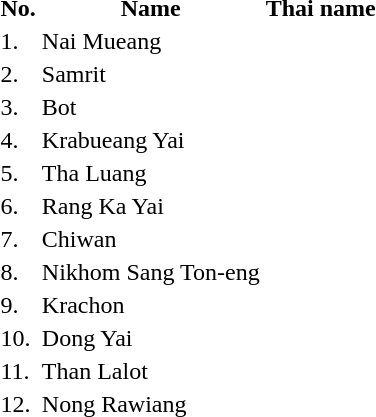<table>
<tr>
<th>No.</th>
<th>Name</th>
<th>Thai name</th>
</tr>
<tr>
<td>1.</td>
<td>Nai Mueang</td>
<td></td>
<td></td>
</tr>
<tr>
<td>2.</td>
<td>Samrit</td>
<td></td>
<td></td>
</tr>
<tr>
<td>3.</td>
<td>Bot</td>
<td></td>
<td></td>
</tr>
<tr>
<td>4.</td>
<td>Krabueang Yai</td>
<td></td>
<td></td>
</tr>
<tr>
<td>5.</td>
<td>Tha Luang</td>
<td></td>
<td></td>
</tr>
<tr>
<td>6.</td>
<td>Rang Ka Yai</td>
<td></td>
<td></td>
</tr>
<tr>
<td>7.</td>
<td>Chiwan</td>
<td></td>
<td></td>
</tr>
<tr>
<td>8.</td>
<td>Nikhom Sang Ton-eng</td>
<td></td>
<td></td>
</tr>
<tr>
<td>9.</td>
<td>Krachon</td>
<td></td>
<td></td>
</tr>
<tr>
<td>10.</td>
<td>Dong Yai</td>
<td></td>
<td></td>
</tr>
<tr>
<td>11.</td>
<td>Than Lalot</td>
<td></td>
<td></td>
</tr>
<tr>
<td>12.</td>
<td>Nong Rawiang</td>
<td></td>
<td></td>
</tr>
</table>
